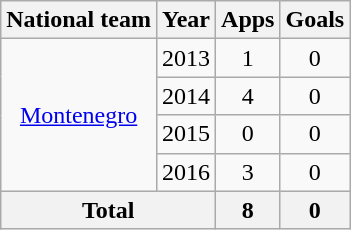<table class="wikitable" style="text-align:center">
<tr>
<th>National team</th>
<th>Year</th>
<th>Apps</th>
<th>Goals</th>
</tr>
<tr>
<td rowspan="4"><a href='#'>Montenegro</a></td>
<td>2013</td>
<td>1</td>
<td>0</td>
</tr>
<tr>
<td>2014</td>
<td>4</td>
<td>0</td>
</tr>
<tr>
<td>2015</td>
<td>0</td>
<td>0</td>
</tr>
<tr>
<td>2016</td>
<td>3</td>
<td>0</td>
</tr>
<tr>
<th colspan="2">Total</th>
<th>8</th>
<th>0</th>
</tr>
</table>
